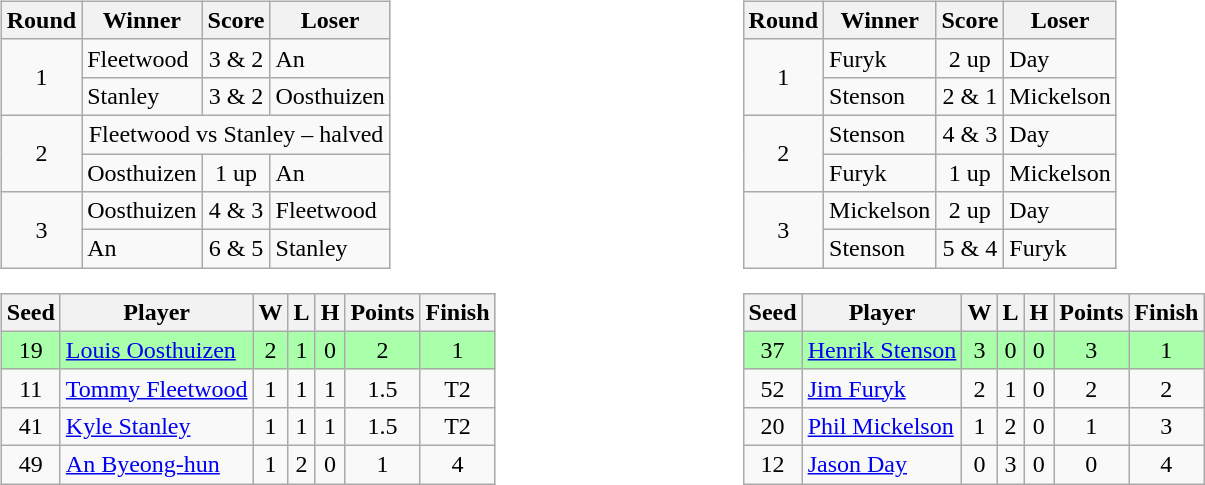<table style="width: 60em">
<tr>
<td><br><table class="wikitable">
<tr>
<th>Round</th>
<th>Winner</th>
<th>Score</th>
<th>Loser</th>
</tr>
<tr>
<td align=center rowspan=2>1</td>
<td>Fleetwood</td>
<td align=center>3 & 2</td>
<td>An</td>
</tr>
<tr>
<td>Stanley</td>
<td align=center>3 & 2</td>
<td>Oosthuizen</td>
</tr>
<tr>
<td align=center rowspan=2>2</td>
<td colspan=3 align=center>Fleetwood vs Stanley – halved</td>
</tr>
<tr>
<td>Oosthuizen</td>
<td align=center>1 up</td>
<td>An</td>
</tr>
<tr>
<td align=center rowspan=2>3</td>
<td>Oosthuizen</td>
<td align=center>4 & 3</td>
<td>Fleetwood</td>
</tr>
<tr>
<td>An</td>
<td align=center>6 & 5</td>
<td>Stanley</td>
</tr>
</table>
<table class="wikitable" style="text-align:center">
<tr>
<th>Seed</th>
<th>Player</th>
<th>W</th>
<th>L</th>
<th>H</th>
<th>Points</th>
<th>Finish</th>
</tr>
<tr style="background:#aaffaa;">
<td>19</td>
<td align=left> <a href='#'>Louis Oosthuizen</a></td>
<td>2</td>
<td>1</td>
<td>0</td>
<td>2</td>
<td>1</td>
</tr>
<tr>
<td>11</td>
<td align=left> <a href='#'>Tommy Fleetwood</a></td>
<td>1</td>
<td>1</td>
<td>1</td>
<td>1.5</td>
<td>T2</td>
</tr>
<tr>
<td>41</td>
<td align=left> <a href='#'>Kyle Stanley</a></td>
<td>1</td>
<td>1</td>
<td>1</td>
<td>1.5</td>
<td>T2</td>
</tr>
<tr>
<td>49</td>
<td align=left> <a href='#'>An Byeong-hun</a></td>
<td>1</td>
<td>2</td>
<td>0</td>
<td>1</td>
<td>4</td>
</tr>
</table>
</td>
<td><br><table class="wikitable">
<tr>
<th>Round</th>
<th>Winner</th>
<th>Score</th>
<th>Loser</th>
</tr>
<tr>
<td align=center rowspan=2>1</td>
<td>Furyk</td>
<td align=center>2 up</td>
<td>Day</td>
</tr>
<tr>
<td>Stenson</td>
<td align=center>2 & 1</td>
<td>Mickelson</td>
</tr>
<tr>
<td align=center rowspan=2>2</td>
<td>Stenson</td>
<td align=center>4 & 3</td>
<td>Day</td>
</tr>
<tr>
<td>Furyk</td>
<td align=center>1 up</td>
<td>Mickelson</td>
</tr>
<tr>
<td align=center rowspan=2>3</td>
<td>Mickelson</td>
<td align=center>2 up</td>
<td>Day</td>
</tr>
<tr>
<td>Stenson</td>
<td align=center>5 & 4</td>
<td>Furyk</td>
</tr>
</table>
<table class="wikitable" style="text-align:center">
<tr>
<th>Seed</th>
<th>Player</th>
<th>W</th>
<th>L</th>
<th>H</th>
<th>Points</th>
<th>Finish</th>
</tr>
<tr style="background:#aaffaa;">
<td>37</td>
<td align=left> <a href='#'>Henrik Stenson</a></td>
<td>3</td>
<td>0</td>
<td>0</td>
<td>3</td>
<td>1</td>
</tr>
<tr>
<td>52</td>
<td align=left> <a href='#'>Jim Furyk</a></td>
<td>2</td>
<td>1</td>
<td>0</td>
<td>2</td>
<td>2</td>
</tr>
<tr>
<td>20</td>
<td align=left> <a href='#'>Phil Mickelson</a></td>
<td>1</td>
<td>2</td>
<td>0</td>
<td>1</td>
<td>3</td>
</tr>
<tr>
<td>12</td>
<td align=left> <a href='#'>Jason Day</a></td>
<td>0</td>
<td>3</td>
<td>0</td>
<td>0</td>
<td>4</td>
</tr>
</table>
</td>
</tr>
</table>
